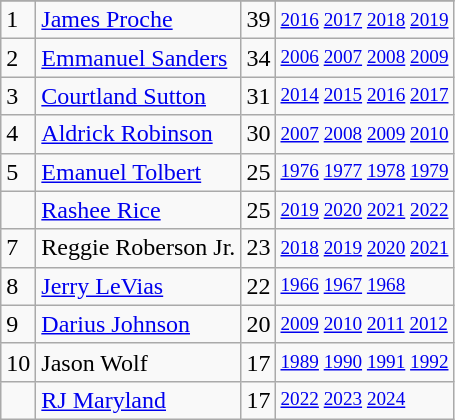<table class="wikitable">
<tr>
</tr>
<tr>
<td>1</td>
<td><a href='#'>James Proche</a></td>
<td>39</td>
<td style="font-size:80%;"><a href='#'>2016</a> <a href='#'>2017</a> <a href='#'>2018</a> <a href='#'>2019</a></td>
</tr>
<tr>
<td>2</td>
<td><a href='#'>Emmanuel Sanders</a></td>
<td>34</td>
<td style="font-size:80%;"><a href='#'>2006</a> <a href='#'>2007</a> <a href='#'>2008</a> <a href='#'>2009</a></td>
</tr>
<tr>
<td>3</td>
<td><a href='#'>Courtland Sutton</a></td>
<td>31</td>
<td style="font-size:80%;"><a href='#'>2014</a> <a href='#'>2015</a> <a href='#'>2016</a> <a href='#'>2017</a></td>
</tr>
<tr>
<td>4</td>
<td><a href='#'>Aldrick Robinson</a></td>
<td>30</td>
<td style="font-size:80%;"><a href='#'>2007</a> <a href='#'>2008</a> <a href='#'>2009</a> <a href='#'>2010</a></td>
</tr>
<tr>
<td>5</td>
<td><a href='#'>Emanuel Tolbert</a></td>
<td>25</td>
<td style="font-size:80%;"><a href='#'>1976</a> <a href='#'>1977</a> <a href='#'>1978</a> <a href='#'>1979</a></td>
</tr>
<tr>
<td></td>
<td><a href='#'>Rashee Rice</a></td>
<td>25</td>
<td style="font-size:80%;"><a href='#'>2019</a> <a href='#'>2020</a> <a href='#'>2021</a> <a href='#'>2022</a></td>
</tr>
<tr>
<td>7</td>
<td>Reggie Roberson Jr.</td>
<td>23</td>
<td style="font-size:80%;"><a href='#'>2018</a> <a href='#'>2019</a> <a href='#'>2020</a> <a href='#'>2021</a></td>
</tr>
<tr>
<td>8</td>
<td><a href='#'>Jerry LeVias</a></td>
<td>22</td>
<td style="font-size:80%;"><a href='#'>1966</a> <a href='#'>1967</a> <a href='#'>1968</a></td>
</tr>
<tr>
<td>9</td>
<td><a href='#'>Darius Johnson</a></td>
<td>20</td>
<td style="font-size:80%;"><a href='#'>2009</a> <a href='#'>2010</a> <a href='#'>2011</a> <a href='#'>2012</a></td>
</tr>
<tr>
<td>10</td>
<td>Jason Wolf</td>
<td>17</td>
<td style="font-size:80%;"><a href='#'>1989</a> <a href='#'>1990</a> <a href='#'>1991</a> <a href='#'>1992</a></td>
</tr>
<tr>
<td></td>
<td><a href='#'>RJ Maryland</a></td>
<td>17</td>
<td style="font-size:80%;"><a href='#'>2022</a> <a href='#'>2023</a> <a href='#'>2024</a></td>
</tr>
</table>
